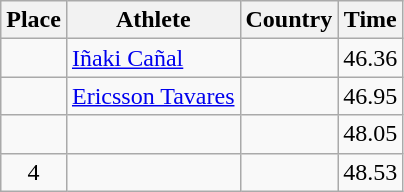<table class="wikitable">
<tr>
<th>Place</th>
<th>Athlete</th>
<th>Country</th>
<th>Time</th>
</tr>
<tr>
<td align=center></td>
<td><a href='#'>Iñaki Cañal</a></td>
<td></td>
<td>46.36</td>
</tr>
<tr>
<td align=center></td>
<td><a href='#'>Ericsson Tavares</a></td>
<td></td>
<td>46.95</td>
</tr>
<tr>
<td align=center></td>
<td></td>
<td></td>
<td>48.05</td>
</tr>
<tr>
<td align=center>4</td>
<td></td>
<td></td>
<td>48.53</td>
</tr>
</table>
